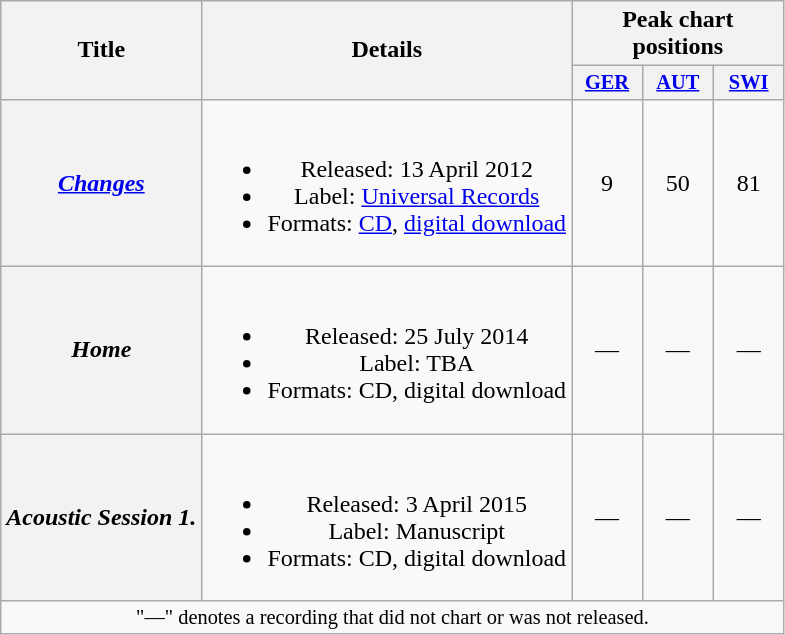<table class="wikitable plainrowheaders" style="text-align:center;">
<tr>
<th scope="col" rowspan="2">Title</th>
<th scope="col" rowspan="2">Details</th>
<th scope="col" colspan="3">Peak chart positions</th>
</tr>
<tr>
<th scope="col" style="width:3em;font-size:85%;"><a href='#'>GER</a><br></th>
<th scope="col" style="width:3em;font-size:85%;"><a href='#'>AUT</a><br></th>
<th scope="col" style="width:3em;font-size:85%;"><a href='#'>SWI</a><br></th>
</tr>
<tr>
<th scope="row"><em><a href='#'>Changes</a></em></th>
<td><br><ul><li>Released: 13 April 2012</li><li>Label: <a href='#'>Universal Records</a></li><li>Formats: <a href='#'>CD</a>, <a href='#'>digital download</a></li></ul></td>
<td>9</td>
<td>50</td>
<td>81</td>
</tr>
<tr>
<th scope="row"><em>Home</em></th>
<td><br><ul><li>Released: 25 July 2014</li><li>Label: TBA</li><li>Formats: CD, digital download</li></ul></td>
<td>—</td>
<td>—</td>
<td>—</td>
</tr>
<tr>
<th scope="row"><em>Acoustic Session 1.</em></th>
<td><br><ul><li>Released: 3 April 2015</li><li>Label: Manuscript</li><li>Formats: CD, digital download</li></ul></td>
<td>—</td>
<td>—</td>
<td>—</td>
</tr>
<tr>
<td colspan="14" style="text-align:center; font-size:85%;">"—" denotes a recording that did not chart or was not released.</td>
</tr>
</table>
